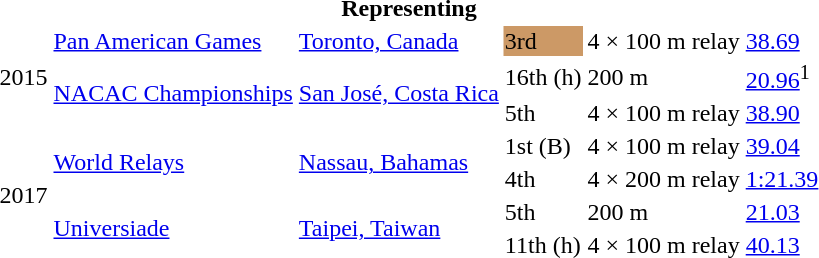<table>
<tr>
<th colspan="6">Representing </th>
</tr>
<tr>
<td rowspan=3>2015</td>
<td><a href='#'>Pan American Games</a></td>
<td><a href='#'>Toronto, Canada</a></td>
<td bgcolor=cc9966>3rd</td>
<td>4 × 100 m relay</td>
<td><a href='#'>38.69</a></td>
</tr>
<tr>
<td rowspan=2><a href='#'>NACAC Championships</a></td>
<td rowspan=2><a href='#'>San José, Costa Rica</a></td>
<td>16th (h)</td>
<td>200 m</td>
<td><a href='#'>20.96</a><sup>1</sup></td>
</tr>
<tr>
<td>5th</td>
<td>4 × 100 m relay</td>
<td><a href='#'>38.90</a></td>
</tr>
<tr>
<td rowspan=4>2017</td>
<td rowspan=2><a href='#'>World Relays</a></td>
<td rowspan=2><a href='#'>Nassau, Bahamas</a></td>
<td>1st (B)</td>
<td>4 × 100 m relay</td>
<td><a href='#'>39.04</a></td>
</tr>
<tr>
<td>4th</td>
<td>4 × 200 m relay</td>
<td><a href='#'>1:21.39</a></td>
</tr>
<tr>
<td rowspan=2><a href='#'>Universiade</a></td>
<td rowspan=2><a href='#'>Taipei, Taiwan</a></td>
<td>5th</td>
<td>200 m</td>
<td><a href='#'>21.03</a></td>
</tr>
<tr>
<td>11th (h)</td>
<td>4 × 100 m relay</td>
<td><a href='#'>40.13</a></td>
</tr>
</table>
